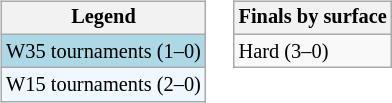<table>
<tr valign="top">
<td><br><table class="wikitable" style="font-size:85%">
<tr>
<th>Legend</th>
</tr>
<tr style="background:lightblue;">
<td>W35 tournaments (1–0)</td>
</tr>
<tr style="background:#f0f8ff;">
<td>W15 tournaments (2–0)</td>
</tr>
</table>
</td>
<td><br><table class="wikitable" style="font-size:85%">
<tr>
<th>Finals by surface</th>
</tr>
<tr>
<td>Hard (3–0)</td>
</tr>
</table>
</td>
</tr>
</table>
